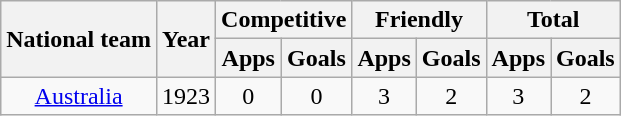<table class="wikitable" style="text-align:center">
<tr>
<th rowspan="2">National team</th>
<th rowspan="2">Year</th>
<th colspan="2">Competitive</th>
<th colspan="2">Friendly</th>
<th colspan="2">Total</th>
</tr>
<tr>
<th>Apps</th>
<th>Goals</th>
<th>Apps</th>
<th>Goals</th>
<th>Apps</th>
<th>Goals</th>
</tr>
<tr>
<td><a href='#'>Australia</a></td>
<td>1923</td>
<td>0</td>
<td>0</td>
<td>3</td>
<td>2</td>
<td>3</td>
<td>2</td>
</tr>
</table>
